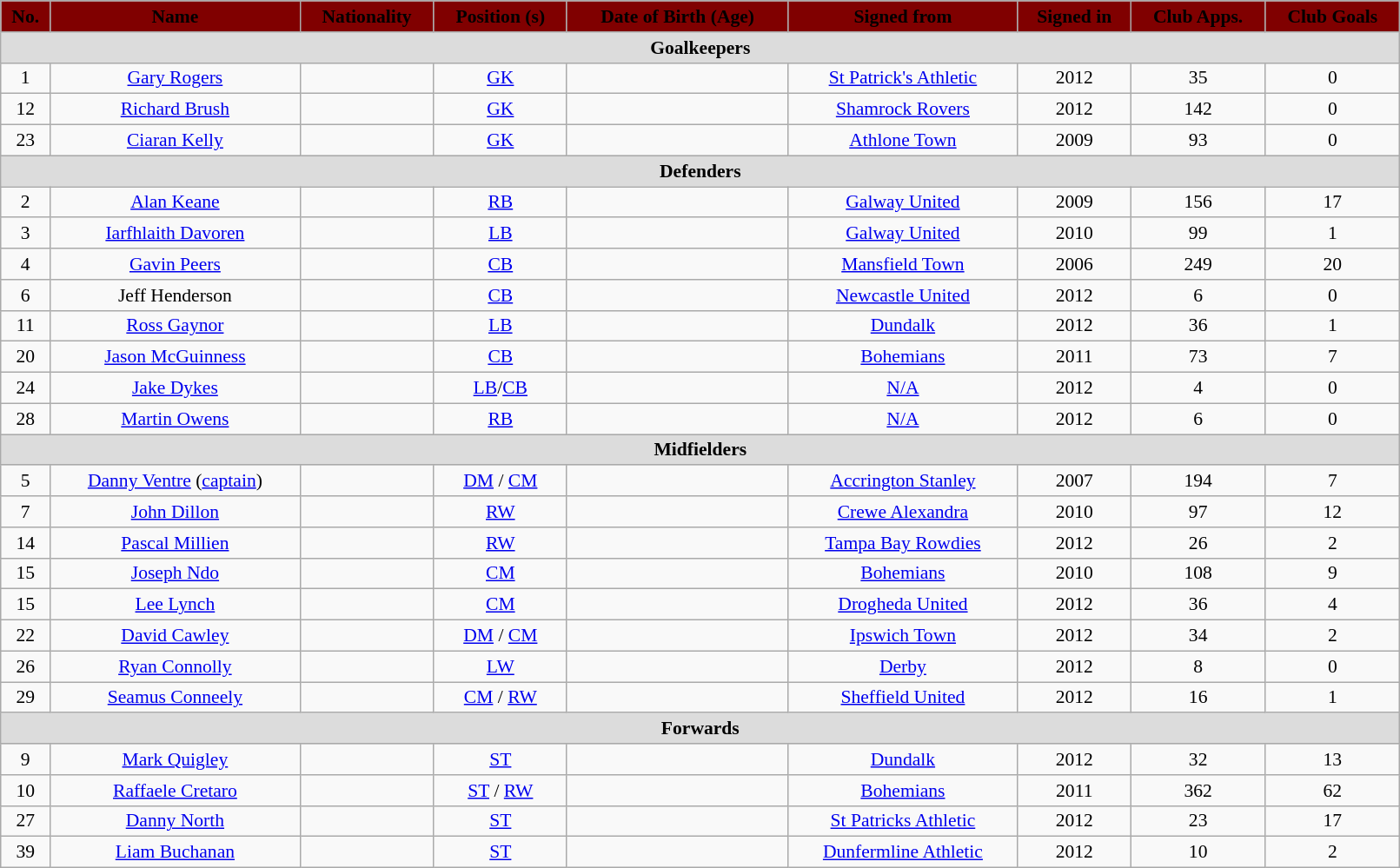<table class="wikitable"  style="text-align:center; font-size:90%; width:85%;">
<tr>
<th style="background:maroon; text-align:center;">No.</th>
<th style="background:maroon; text-align:center;">Name</th>
<th style="background:maroon; text-align:center;">Nationality</th>
<th style="background:maroon; text-align:center;">Position (s)</th>
<th style="background:maroon; text-align:center;">Date of Birth (Age)</th>
<th style="background:maroon; text-align:center;">Signed from</th>
<th style="background:maroon; text-align:center;">Signed in</th>
<th style="background:maroon; text-align:center;">Club Apps.</th>
<th style="background:maroon; text-align:center;">Club Goals</th>
</tr>
<tr>
<th colspan="10"  style="background:#dcdcdc; text-align:center;">Goalkeepers</th>
</tr>
<tr>
<td>1</td>
<td><a href='#'>Gary Rogers</a></td>
<td></td>
<td><a href='#'>GK</a></td>
<td></td>
<td> <a href='#'>St Patrick's Athletic</a></td>
<td>2012</td>
<td>35</td>
<td>0</td>
</tr>
<tr>
<td>12</td>
<td><a href='#'>Richard Brush</a></td>
<td></td>
<td><a href='#'>GK</a></td>
<td></td>
<td> <a href='#'>Shamrock Rovers</a></td>
<td>2012</td>
<td>142</td>
<td>0</td>
</tr>
<tr>
<td>23</td>
<td><a href='#'>Ciaran Kelly</a></td>
<td></td>
<td><a href='#'>GK</a></td>
<td></td>
<td> <a href='#'>Athlone Town</a></td>
<td>2009</td>
<td>93</td>
<td>0</td>
</tr>
<tr>
<th colspan="10"  style="background:#dcdcdc; text-align:center;">Defenders</th>
</tr>
<tr>
<td>2</td>
<td><a href='#'>Alan Keane</a></td>
<td></td>
<td><a href='#'>RB</a></td>
<td></td>
<td> <a href='#'>Galway United</a></td>
<td>2009</td>
<td>156</td>
<td>17</td>
</tr>
<tr>
<td>3</td>
<td><a href='#'>Iarfhlaith Davoren</a></td>
<td></td>
<td><a href='#'>LB</a></td>
<td></td>
<td> <a href='#'>Galway United</a></td>
<td>2010</td>
<td>99</td>
<td>1</td>
</tr>
<tr>
<td>4</td>
<td><a href='#'>Gavin Peers</a></td>
<td></td>
<td><a href='#'>CB</a></td>
<td></td>
<td> <a href='#'>Mansfield Town</a></td>
<td>2006</td>
<td>249</td>
<td>20</td>
</tr>
<tr>
<td>6</td>
<td>Jeff Henderson</td>
<td></td>
<td><a href='#'>CB</a></td>
<td></td>
<td> <a href='#'>Newcastle United</a></td>
<td>2012</td>
<td>6</td>
<td>0</td>
</tr>
<tr>
<td>11</td>
<td><a href='#'>Ross Gaynor</a></td>
<td></td>
<td><a href='#'>LB</a></td>
<td></td>
<td> <a href='#'>Dundalk</a></td>
<td>2012</td>
<td>36</td>
<td>1</td>
</tr>
<tr>
<td>20</td>
<td><a href='#'>Jason McGuinness</a></td>
<td></td>
<td><a href='#'>CB</a></td>
<td></td>
<td> <a href='#'>Bohemians</a></td>
<td>2011</td>
<td>73</td>
<td>7</td>
</tr>
<tr>
<td>24</td>
<td><a href='#'>Jake Dykes</a></td>
<td></td>
<td><a href='#'>LB</a>/<a href='#'>CB</a></td>
<td></td>
<td> <a href='#'>N/A</a></td>
<td>2012</td>
<td>4</td>
<td>0</td>
</tr>
<tr>
<td>28</td>
<td><a href='#'>Martin Owens</a></td>
<td></td>
<td><a href='#'>RB</a></td>
<td></td>
<td> <a href='#'>N/A</a></td>
<td>2012</td>
<td>6</td>
<td>0</td>
</tr>
<tr>
<th colspan="10"  style="background:#dcdcdc; text-align:center;">Midfielders</th>
</tr>
<tr>
<td>5</td>
<td><a href='#'>Danny Ventre</a> (<a href='#'>captain</a>)</td>
<td></td>
<td><a href='#'>DM</a> / <a href='#'>CM</a></td>
<td></td>
<td> <a href='#'>Accrington Stanley</a></td>
<td>2007</td>
<td>194</td>
<td>7</td>
</tr>
<tr>
<td>7</td>
<td><a href='#'>John Dillon</a></td>
<td></td>
<td><a href='#'>RW</a></td>
<td></td>
<td> <a href='#'>Crewe Alexandra</a></td>
<td>2010</td>
<td>97</td>
<td>12</td>
</tr>
<tr>
<td>14</td>
<td><a href='#'>Pascal Millien</a></td>
<td></td>
<td><a href='#'>RW</a></td>
<td></td>
<td> <a href='#'>Tampa Bay Rowdies</a></td>
<td>2012</td>
<td>26</td>
<td>2</td>
</tr>
<tr>
<td>15</td>
<td><a href='#'>Joseph Ndo</a></td>
<td></td>
<td><a href='#'>CM</a></td>
<td></td>
<td> <a href='#'>Bohemians</a></td>
<td>2010</td>
<td>108</td>
<td>9</td>
</tr>
<tr>
<td>15</td>
<td><a href='#'>Lee Lynch</a></td>
<td></td>
<td><a href='#'>CM</a></td>
<td></td>
<td> <a href='#'>Drogheda United</a></td>
<td>2012</td>
<td>36</td>
<td>4</td>
</tr>
<tr>
<td>22</td>
<td><a href='#'>David Cawley</a></td>
<td></td>
<td><a href='#'>DM</a> / <a href='#'>CM</a></td>
<td></td>
<td> <a href='#'>Ipswich Town</a></td>
<td>2012</td>
<td>34</td>
<td>2</td>
</tr>
<tr>
<td>26</td>
<td><a href='#'>Ryan Connolly</a></td>
<td></td>
<td><a href='#'>LW</a></td>
<td></td>
<td> <a href='#'>Derby</a></td>
<td>2012</td>
<td>8</td>
<td>0</td>
</tr>
<tr>
<td>29</td>
<td><a href='#'>Seamus Conneely</a></td>
<td></td>
<td><a href='#'>CM</a> / <a href='#'>RW</a></td>
<td></td>
<td> <a href='#'>Sheffield United</a></td>
<td>2012</td>
<td>16</td>
<td>1</td>
</tr>
<tr>
<th colspan="10"  style="background:#dcdcdc; text-align:center;">Forwards</th>
</tr>
<tr>
<td>9</td>
<td><a href='#'>Mark Quigley</a></td>
<td></td>
<td><a href='#'>ST</a></td>
<td></td>
<td> <a href='#'>Dundalk</a></td>
<td>2012</td>
<td>32</td>
<td>13</td>
</tr>
<tr>
<td>10</td>
<td><a href='#'>Raffaele Cretaro</a></td>
<td></td>
<td><a href='#'>ST</a> / <a href='#'>RW</a></td>
<td></td>
<td> <a href='#'>Bohemians</a></td>
<td>2011</td>
<td>362</td>
<td>62</td>
</tr>
<tr>
<td>27</td>
<td><a href='#'>Danny North</a></td>
<td></td>
<td><a href='#'>ST</a></td>
<td></td>
<td> <a href='#'>St Patricks Athletic</a></td>
<td>2012</td>
<td>23</td>
<td>17</td>
</tr>
<tr>
<td>39</td>
<td><a href='#'>Liam Buchanan</a></td>
<td></td>
<td><a href='#'>ST</a></td>
<td></td>
<td> <a href='#'>Dunfermline Athletic</a></td>
<td>2012</td>
<td>10</td>
<td>2</td>
</tr>
</table>
